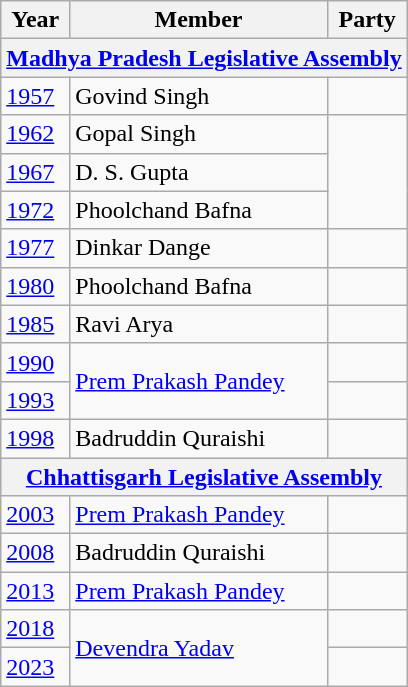<table class="wikitable">
<tr>
<th>Year</th>
<th>Member</th>
<th colspan="2">Party</th>
</tr>
<tr>
<th colspan=4><a href='#'>Madhya Pradesh Legislative Assembly</a></th>
</tr>
<tr>
<td><a href='#'>1957</a></td>
<td>Govind Singh</td>
<td></td>
</tr>
<tr>
<td><a href='#'>1962</a></td>
<td>Gopal Singh</td>
</tr>
<tr>
<td><a href='#'>1967</a></td>
<td>D. S. Gupta</td>
</tr>
<tr>
<td><a href='#'>1972</a></td>
<td>Phoolchand Bafna</td>
</tr>
<tr>
<td><a href='#'>1977</a></td>
<td>Dinkar Dange</td>
<td></td>
</tr>
<tr>
<td><a href='#'>1980</a></td>
<td>Phoolchand Bafna</td>
<td></td>
</tr>
<tr>
<td><a href='#'>1985</a></td>
<td>Ravi Arya</td>
</tr>
<tr>
<td><a href='#'>1990</a></td>
<td rowspan="2"><a href='#'>Prem Prakash Pandey</a></td>
<td></td>
</tr>
<tr>
<td><a href='#'>1993</a></td>
</tr>
<tr>
<td><a href='#'>1998</a></td>
<td>Badruddin Quraishi</td>
<td></td>
</tr>
<tr>
<th colspan=4><a href='#'>Chhattisgarh Legislative Assembly</a></th>
</tr>
<tr>
<td><a href='#'>2003</a></td>
<td><a href='#'>Prem Prakash Pandey</a></td>
<td></td>
</tr>
<tr>
<td><a href='#'>2008</a></td>
<td>Badruddin Quraishi</td>
<td></td>
</tr>
<tr>
<td><a href='#'>2013</a></td>
<td><a href='#'>Prem Prakash Pandey</a></td>
<td></td>
</tr>
<tr>
<td><a href='#'>2018</a></td>
<td rowspan="2"><a href='#'>Devendra Yadav</a></td>
<td></td>
</tr>
<tr>
<td><a href='#'>2023</a></td>
</tr>
</table>
